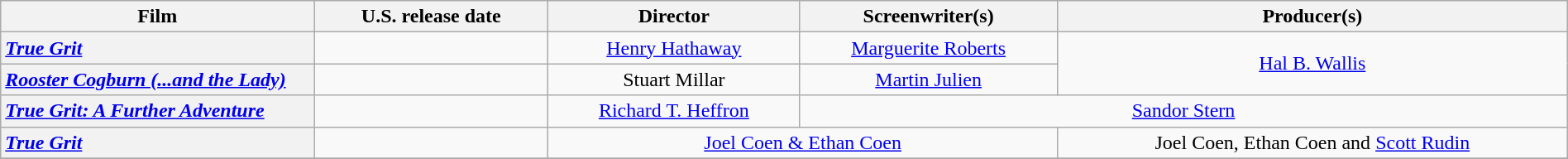<table class="wikitable plainrowheaders" style="text-align:center" width=100%>
<tr>
<th scope="col" style="width:20%;">Film</th>
<th scope="col">U.S. release date</th>
<th scope="col">Director</th>
<th scope="col">Screenwriter(s)</th>
<th scope="col">Producer(s)</th>
</tr>
<tr>
<th scope="row" style="text-align:left"><em><a href='#'>True Grit</a></em></th>
<td></td>
<td><a href='#'>Henry Hathaway</a></td>
<td><a href='#'>Marguerite Roberts</a></td>
<td rowspan="2"><a href='#'>Hal B. Wallis</a></td>
</tr>
<tr>
<th scope="row" style="text-align:left"><em><a href='#'>Rooster Cogburn (...and the Lady)</a></em></th>
<td></td>
<td>Stuart Millar</td>
<td><a href='#'>Martin Julien</a></td>
</tr>
<tr>
<th scope="row" style="text-align:left"><em><a href='#'>True Grit: A Further Adventure</a></em></th>
<td></td>
<td><a href='#'>Richard T. Heffron</a></td>
<td colspan="2"><a href='#'>Sandor Stern</a></td>
</tr>
<tr>
<th scope="row" style="text-align:left"><em><a href='#'>True Grit</a></em></th>
<td></td>
<td colspan="2"><a href='#'>Joel Coen & Ethan Coen</a></td>
<td>Joel Coen, Ethan Coen and <a href='#'>Scott Rudin</a></td>
</tr>
<tr>
</tr>
</table>
